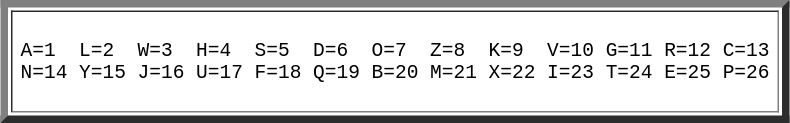<table BORDER=5 CELLSPACING=2 CELLPADDING=5 style="margin:1em auto;">
<tr>
<td valign=center><pre>A=1  L=2  W=3  H=4  S=5  D=6  O=7  Z=8  K=9  V=10 G=11 R=12 C=13<br>N=14 Y=15 J=16 U=17 F=18 Q=19 B=20 M=21 X=22 I=23 T=24 E=25 P=26</pre></td>
</tr>
</table>
